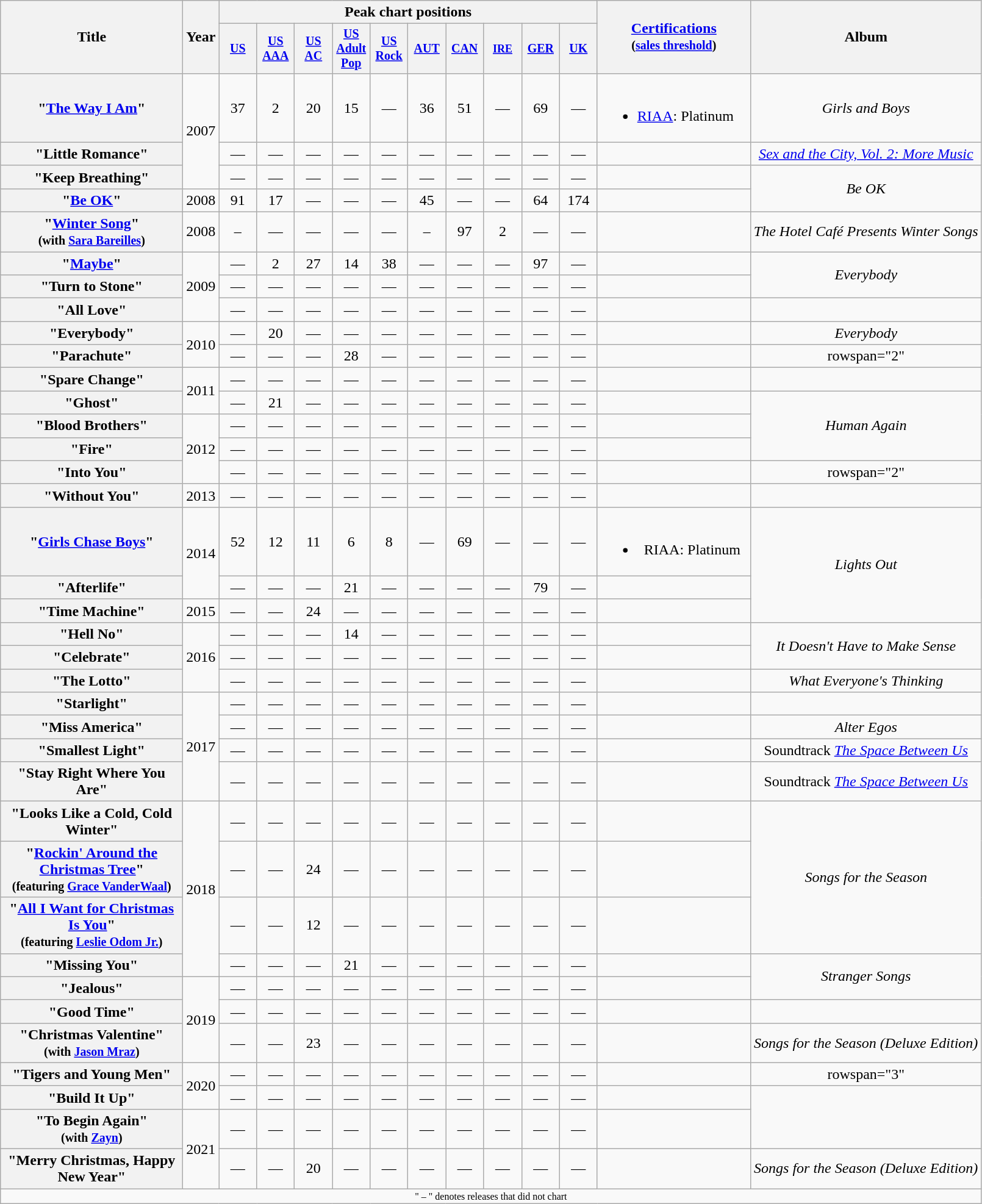<table class="wikitable plainrowheaders" style="text-align:center;">
<tr>
<th rowspan="2" style="width:12em;">Title</th>
<th rowspan="2">Year</th>
<th colspan="10">Peak chart positions</th>
<th rowspan="2" style="width:10em;"><a href='#'>Certifications</a><br><small>(<a href='#'>sales threshold</a>)</small></th>
<th scope="col" rowspan="2">Album</th>
</tr>
<tr style="font-size:smaller;">
<th style="width:35px;"><a href='#'>US</a><br></th>
<th style="width:35px;"><a href='#'>US<br>AAA</a><br></th>
<th style="width:35px;"><a href='#'>US<br>AC</a><br></th>
<th style="width:35px;"><a href='#'>US<br>Adult Pop</a><br></th>
<th style="width:35px;"><a href='#'>US<br>Rock</a><br></th>
<th style="width:35px;"><a href='#'>AUT</a><br></th>
<th style="width:35px;"><a href='#'>CAN</a><br></th>
<th width="35px" scope="col" style="width:3em;font-size:90%;"><a href='#'>IRE</a><br></th>
<th style="width:35px;"><a href='#'>GER</a><br></th>
<th style="width:35px;"><a href='#'>UK</a><br></th>
</tr>
<tr>
<th scope="row">"<a href='#'>The Way I Am</a>"</th>
<td rowspan="3">2007</td>
<td>37</td>
<td>2</td>
<td>20</td>
<td>15</td>
<td>—</td>
<td>36</td>
<td>51</td>
<td>—</td>
<td>69</td>
<td>—</td>
<td style="text-align:left;"><br><ul><li><a href='#'>RIAA</a>: Platinum</li></ul></td>
<td><em>Girls and Boys</em></td>
</tr>
<tr>
<th scope="row">"Little Romance"</th>
<td>—</td>
<td>—</td>
<td>—</td>
<td>—</td>
<td>—</td>
<td>—</td>
<td>—</td>
<td>—</td>
<td>—</td>
<td>—</td>
<td></td>
<td><em><a href='#'>Sex and the City, Vol. 2: More Music</a></em></td>
</tr>
<tr>
<th scope="row">"Keep Breathing"</th>
<td>—</td>
<td>—</td>
<td>—</td>
<td>—</td>
<td>—</td>
<td>—</td>
<td>—</td>
<td>—</td>
<td>—</td>
<td>—</td>
<td></td>
<td rowspan="2"><em>Be OK</em></td>
</tr>
<tr>
<th scope="row">"<a href='#'>Be OK</a>"</th>
<td>2008</td>
<td>91</td>
<td>17</td>
<td>—</td>
<td>—</td>
<td>—</td>
<td>45</td>
<td>—</td>
<td>—</td>
<td>64</td>
<td>174</td>
<td></td>
</tr>
<tr>
<th scope="row">"<a href='#'>Winter Song</a>"<br><small>(with <a href='#'>Sara Bareilles</a>)</small></th>
<td>2008</td>
<td>–</td>
<td>—</td>
<td>—</td>
<td>—</td>
<td>—</td>
<td>–</td>
<td>97</td>
<td>2</td>
<td>—</td>
<td>—</td>
<td></td>
<td><em>The Hotel Café Presents Winter Songs</em></td>
</tr>
<tr>
<th scope="row">"<a href='#'>Maybe</a>"</th>
<td rowspan="3">2009</td>
<td>—</td>
<td>2</td>
<td>27</td>
<td>14</td>
<td>38</td>
<td>—</td>
<td>—</td>
<td>—</td>
<td>97</td>
<td>—</td>
<td></td>
<td rowspan="2"><em>Everybody</em></td>
</tr>
<tr>
<th scope="row">"Turn to Stone"</th>
<td>—</td>
<td>—</td>
<td>—</td>
<td>—</td>
<td>—</td>
<td>—</td>
<td>—</td>
<td>—</td>
<td>—</td>
<td>—</td>
<td></td>
</tr>
<tr>
<th scope="row">"All Love"</th>
<td>—</td>
<td>—</td>
<td>—</td>
<td>—</td>
<td>—</td>
<td>—</td>
<td>—</td>
<td>—</td>
<td>—</td>
<td>—</td>
<td></td>
<td></td>
</tr>
<tr>
<th scope="row">"Everybody"</th>
<td rowspan="2">2010</td>
<td>—</td>
<td>20</td>
<td>—</td>
<td>—</td>
<td>—</td>
<td>—</td>
<td>—</td>
<td>—</td>
<td>—</td>
<td>—</td>
<td></td>
<td><em>Everybody</em></td>
</tr>
<tr>
<th scope="row">"Parachute"</th>
<td>—</td>
<td>—</td>
<td>—</td>
<td>28</td>
<td>—</td>
<td>—</td>
<td>—</td>
<td>—</td>
<td>—</td>
<td>—</td>
<td></td>
<td>rowspan="2" </td>
</tr>
<tr>
<th scope="row">"Spare Change"</th>
<td rowspan="2">2011</td>
<td>—</td>
<td>—</td>
<td>—</td>
<td>—</td>
<td>—</td>
<td>—</td>
<td>—</td>
<td>—</td>
<td>—</td>
<td>—</td>
<td></td>
</tr>
<tr>
<th scope="row">"Ghost"</th>
<td>—</td>
<td>21</td>
<td>—</td>
<td>—</td>
<td>—</td>
<td>—</td>
<td>—</td>
<td>—</td>
<td>—</td>
<td>—</td>
<td></td>
<td rowspan="3"><em>Human Again</em></td>
</tr>
<tr>
<th scope="row">"Blood Brothers"</th>
<td rowspan="3">2012</td>
<td>—</td>
<td>—</td>
<td>—</td>
<td>—</td>
<td>—</td>
<td>—</td>
<td>—</td>
<td>—</td>
<td>—</td>
<td>—</td>
<td></td>
</tr>
<tr>
<th scope="row">"Fire"</th>
<td>—</td>
<td>—</td>
<td>—</td>
<td>—</td>
<td>—</td>
<td>—</td>
<td>—</td>
<td>—</td>
<td>—</td>
<td>—</td>
<td></td>
</tr>
<tr>
<th scope="row">"Into You"</th>
<td>—</td>
<td>—</td>
<td>—</td>
<td>—</td>
<td>—</td>
<td>—</td>
<td>—</td>
<td>—</td>
<td>—</td>
<td>—</td>
<td></td>
<td>rowspan="2" </td>
</tr>
<tr>
<th scope="row">"Without You"</th>
<td>2013</td>
<td>—</td>
<td>—</td>
<td>—</td>
<td>—</td>
<td>—</td>
<td>—</td>
<td>—</td>
<td>—</td>
<td>—</td>
<td>—</td>
<td></td>
</tr>
<tr>
<th scope="row">"<a href='#'>Girls Chase Boys</a>"</th>
<td rowspan="2">2014</td>
<td>52</td>
<td>12</td>
<td>11</td>
<td>6</td>
<td>8</td>
<td>—</td>
<td>69</td>
<td>—</td>
<td>—</td>
<td>—</td>
<td><br><ul><li>RIAA: Platinum</li></ul></td>
<td rowspan="3"><em>Lights Out</em></td>
</tr>
<tr>
<th scope="row">"Afterlife"</th>
<td>—</td>
<td>—</td>
<td>—</td>
<td>21</td>
<td>—</td>
<td>—</td>
<td>—</td>
<td>—</td>
<td>79</td>
<td>—</td>
<td></td>
</tr>
<tr>
<th scope="row">"Time Machine"</th>
<td>2015</td>
<td>—</td>
<td>—</td>
<td>24</td>
<td>—</td>
<td>—</td>
<td>—</td>
<td>—</td>
<td>—</td>
<td>—</td>
<td>—</td>
<td></td>
</tr>
<tr>
<th scope="row">"Hell No"</th>
<td rowspan="3">2016</td>
<td>—</td>
<td>—</td>
<td>—</td>
<td>14</td>
<td>—</td>
<td>—</td>
<td>—</td>
<td>—</td>
<td>—</td>
<td>—</td>
<td></td>
<td rowspan="2"><em>It Doesn't Have to Make Sense</em></td>
</tr>
<tr>
<th scope="row">"Celebrate"<br></th>
<td>—</td>
<td>—</td>
<td>—</td>
<td>—</td>
<td>—</td>
<td>—</td>
<td>—</td>
<td>—</td>
<td>—</td>
<td>—</td>
<td></td>
</tr>
<tr>
<th scope="row">"The Lotto"<br></th>
<td>—</td>
<td>—</td>
<td>—</td>
<td>—</td>
<td>—</td>
<td>—</td>
<td>—</td>
<td>—</td>
<td>—</td>
<td>—</td>
<td></td>
<td><em>What Everyone's Thinking</em></td>
</tr>
<tr>
<th scope="row">"Starlight"</th>
<td rowspan="4">2017</td>
<td>—</td>
<td>—</td>
<td>—</td>
<td>—</td>
<td>—</td>
<td>—</td>
<td>—</td>
<td>—</td>
<td>—</td>
<td>—</td>
<td></td>
<td></td>
</tr>
<tr>
<th scope="row">"Miss America"<br></th>
<td>—</td>
<td>—</td>
<td>—</td>
<td>—</td>
<td>—</td>
<td>—</td>
<td>—</td>
<td>—</td>
<td>—</td>
<td>—</td>
<td></td>
<td><em>Alter Egos</em></td>
</tr>
<tr>
<th scope="row">"Smallest Light"</th>
<td>—</td>
<td>—</td>
<td>—</td>
<td>—</td>
<td>—</td>
<td>—</td>
<td>—</td>
<td>—</td>
<td>—</td>
<td>—</td>
<td></td>
<td>Soundtrack <em><a href='#'>The Space Between Us</a></em></td>
</tr>
<tr>
<th scope="row">"Stay Right Where You Are"</th>
<td>—</td>
<td>—</td>
<td>—</td>
<td>—</td>
<td>—</td>
<td>—</td>
<td>—</td>
<td>—</td>
<td>—</td>
<td>—</td>
<td></td>
<td>Soundtrack <em><a href='#'>The Space Between Us</a></em></td>
</tr>
<tr>
<th scope="row">"Looks Like a Cold, Cold Winter"</th>
<td rowspan="4">2018</td>
<td>—</td>
<td>—</td>
<td>—</td>
<td>—</td>
<td>—</td>
<td>—</td>
<td>—</td>
<td>—</td>
<td>—</td>
<td>—</td>
<td></td>
<td rowspan="3"><em>Songs for the Season</em></td>
</tr>
<tr>
<th scope="row">"<a href='#'>Rockin' Around the Christmas Tree</a>"<br><small>(featuring <a href='#'>Grace VanderWaal</a>)</small></th>
<td>—</td>
<td>—</td>
<td>24</td>
<td>—</td>
<td>—</td>
<td>—</td>
<td>—</td>
<td>—</td>
<td>—</td>
<td>—</td>
<td></td>
</tr>
<tr>
<th scope="row">"<a href='#'>All I Want for Christmas Is You</a>"<br><small>(featuring <a href='#'>Leslie Odom Jr.</a>)</small></th>
<td>—</td>
<td>—</td>
<td>12</td>
<td>—</td>
<td>—</td>
<td>—</td>
<td>—</td>
<td>—</td>
<td>—</td>
<td>—</td>
<td></td>
</tr>
<tr>
<th scope="row">"Missing You"</th>
<td>—</td>
<td>—</td>
<td>—</td>
<td>21</td>
<td>—</td>
<td>—</td>
<td>—</td>
<td>—</td>
<td>—</td>
<td>—</td>
<td></td>
<td rowspan=2><em>Stranger Songs</em></td>
</tr>
<tr>
<th scope="row">"Jealous"</th>
<td rowspan=3>2019</td>
<td>—</td>
<td>—</td>
<td>—</td>
<td>—</td>
<td>—</td>
<td>—</td>
<td>—</td>
<td>—</td>
<td>—</td>
<td>—</td>
<td></td>
</tr>
<tr>
<th scope="row">"Good Time"</th>
<td>—</td>
<td>—</td>
<td>—</td>
<td>—</td>
<td>—</td>
<td>—</td>
<td>—</td>
<td>—</td>
<td>—</td>
<td>—</td>
<td></td>
<td></td>
</tr>
<tr>
<th scope="row">"Christmas Valentine"<br><small>(with <a href='#'>Jason Mraz</a>)</small></th>
<td>—</td>
<td>—</td>
<td>23</td>
<td>—</td>
<td>—</td>
<td>—</td>
<td>—</td>
<td>—</td>
<td>—</td>
<td>—</td>
<td></td>
<td><em>Songs for the Season (Deluxe Edition)</em></td>
</tr>
<tr>
<th scope="row">"Tigers and Young Men"</th>
<td rowspan="2">2020</td>
<td>—</td>
<td>—</td>
<td>—</td>
<td>—</td>
<td>—</td>
<td>—</td>
<td>—</td>
<td>—</td>
<td>—</td>
<td>—</td>
<td></td>
<td>rowspan="3" </td>
</tr>
<tr>
<th scope="row">"Build It Up"</th>
<td>—</td>
<td>—</td>
<td>—</td>
<td>—</td>
<td>—</td>
<td>—</td>
<td>—</td>
<td>—</td>
<td>—</td>
<td>—</td>
<td></td>
</tr>
<tr>
<th scope="row">"To Begin Again"<br><small>(with <a href='#'>Zayn</a>)</small></th>
<td rowspan="2">2021</td>
<td>—</td>
<td>—</td>
<td>—</td>
<td>—</td>
<td>—</td>
<td>—</td>
<td>—</td>
<td>—</td>
<td>—</td>
<td>—</td>
<td></td>
</tr>
<tr>
<th scope="row">"Merry Christmas, Happy New Year"</th>
<td>—</td>
<td>—</td>
<td>20</td>
<td>—</td>
<td>—</td>
<td>—</td>
<td>—</td>
<td>—</td>
<td>—</td>
<td>—</td>
<td></td>
<td><em>Songs for the Season (Deluxe Edition)</em></td>
</tr>
<tr>
<td colspan="15" style="font-size:8pt">" – " denotes releases that did not chart</td>
</tr>
</table>
